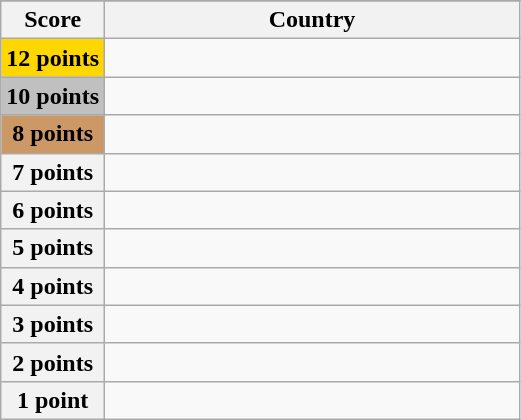<table class="wikitable">
<tr>
</tr>
<tr>
<th scope="col" width="20%">Score</th>
<th scope="col">Country</th>
</tr>
<tr>
<th scope="row" style="background:gold">12 points</th>
<td></td>
</tr>
<tr>
<th scope="row" style="background:silver">10 points</th>
<td></td>
</tr>
<tr>
<th scope="row" style="background:#CC9966">8 points</th>
<td></td>
</tr>
<tr>
<th scope="row">7 points</th>
<td></td>
</tr>
<tr>
<th scope="row">6 points</th>
<td></td>
</tr>
<tr>
<th scope="row">5 points</th>
<td></td>
</tr>
<tr>
<th scope="row">4 points</th>
<td></td>
</tr>
<tr>
<th scope="row">3 points</th>
<td></td>
</tr>
<tr>
<th scope="row">2 points</th>
<td></td>
</tr>
<tr>
<th scope="row">1 point</th>
<td></td>
</tr>
</table>
